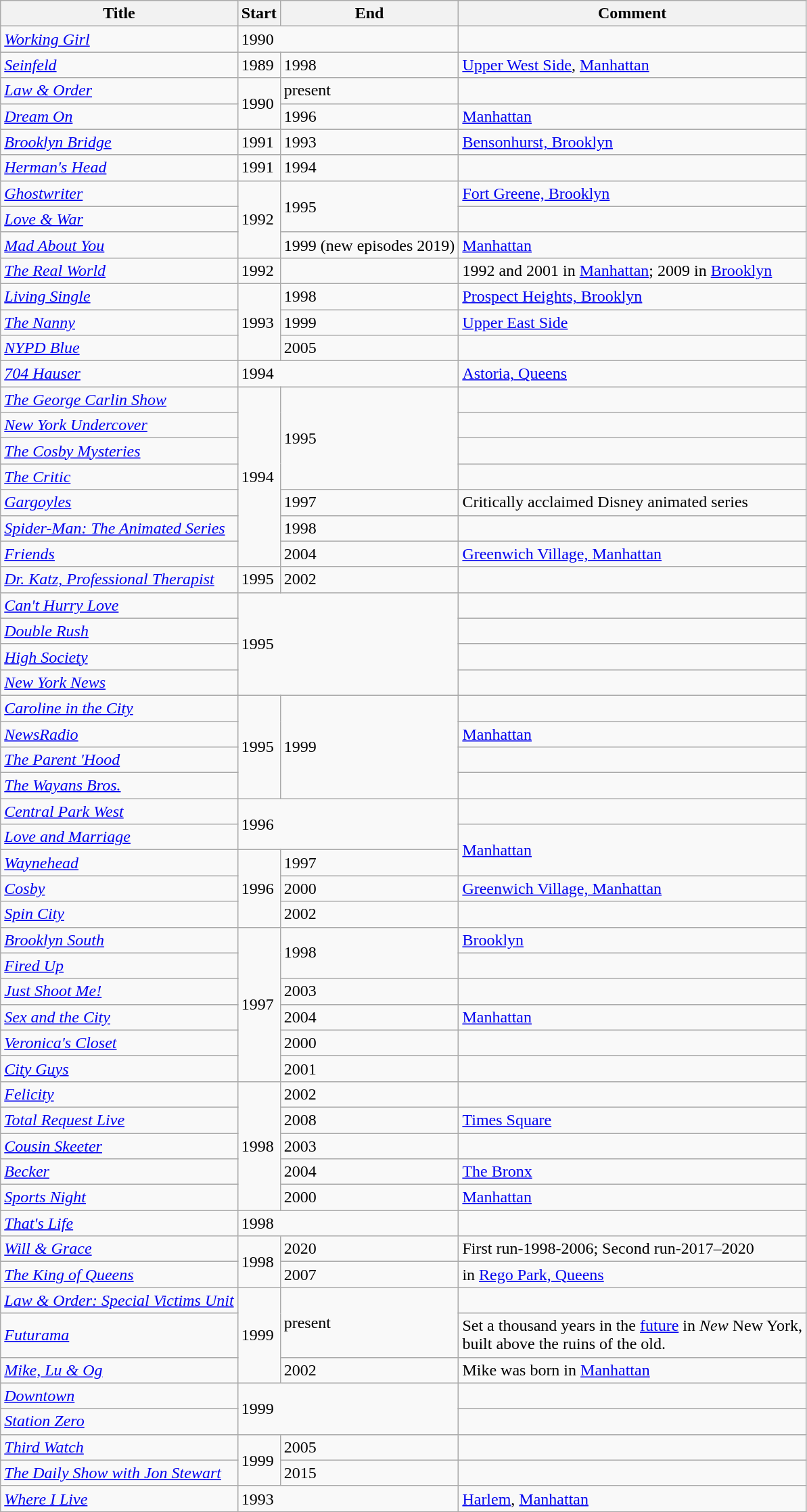<table class="wikitable sortable">
<tr>
<th>Title</th>
<th>Start</th>
<th>End</th>
<th>Comment</th>
</tr>
<tr>
<td><em><a href='#'>Working Girl</a></em></td>
<td colspan="2">1990</td>
<td></td>
</tr>
<tr>
<td><em><a href='#'>Seinfeld</a></em></td>
<td>1989</td>
<td>1998</td>
<td><a href='#'>Upper West Side</a>, <a href='#'>Manhattan</a></td>
</tr>
<tr>
<td><em><a href='#'>Law & Order</a></em></td>
<td rowspan="2">1990</td>
<td>present</td>
<td></td>
</tr>
<tr>
<td><em><a href='#'>Dream On</a></em></td>
<td>1996</td>
<td><a href='#'>Manhattan</a></td>
</tr>
<tr>
<td><em><a href='#'>Brooklyn Bridge</a></em></td>
<td>1991</td>
<td>1993</td>
<td><a href='#'>Bensonhurst, Brooklyn</a></td>
</tr>
<tr>
<td><em><a href='#'>Herman's Head</a></em></td>
<td>1991</td>
<td>1994</td>
<td></td>
</tr>
<tr>
<td><em><a href='#'>Ghostwriter</a></em></td>
<td rowspan="3">1992</td>
<td rowspan="2">1995</td>
<td><a href='#'>Fort Greene, Brooklyn</a></td>
</tr>
<tr>
<td><em><a href='#'>Love & War</a></em></td>
<td></td>
</tr>
<tr>
<td><em><a href='#'>Mad About You</a></em></td>
<td>1999 (new episodes 2019)</td>
<td><a href='#'>Manhattan</a></td>
</tr>
<tr>
<td><em><a href='#'>The Real World</a></em></td>
<td>1992</td>
<td></td>
<td>1992 and 2001 in <a href='#'>Manhattan</a>; 2009 in <a href='#'>Brooklyn</a></td>
</tr>
<tr>
<td><em><a href='#'>Living Single</a></em></td>
<td rowspan="3">1993</td>
<td>1998</td>
<td><a href='#'>Prospect Heights, Brooklyn</a></td>
</tr>
<tr>
<td><em><a href='#'>The Nanny</a></em></td>
<td>1999</td>
<td><a href='#'>Upper East Side</a></td>
</tr>
<tr>
<td><em><a href='#'>NYPD Blue</a></em></td>
<td>2005</td>
<td></td>
</tr>
<tr>
<td><em><a href='#'>704 Hauser</a></em></td>
<td colspan="2">1994</td>
<td><a href='#'>Astoria, Queens</a></td>
</tr>
<tr>
<td><em><a href='#'>The George Carlin Show</a></em></td>
<td rowspan="7">1994</td>
<td rowspan="4">1995</td>
<td></td>
</tr>
<tr>
<td><em><a href='#'>New York Undercover</a></em></td>
<td></td>
</tr>
<tr>
<td><em><a href='#'>The Cosby Mysteries</a></em></td>
<td></td>
</tr>
<tr>
<td><em><a href='#'>The Critic</a></em></td>
<td></td>
</tr>
<tr>
<td><em><a href='#'>Gargoyles</a></em></td>
<td>1997</td>
<td>Critically acclaimed Disney animated series</td>
</tr>
<tr>
<td><em><a href='#'>Spider-Man: The Animated Series</a></em></td>
<td>1998</td>
<td></td>
</tr>
<tr>
<td><em><a href='#'>Friends</a></em></td>
<td>2004</td>
<td><a href='#'>Greenwich Village, Manhattan</a></td>
</tr>
<tr>
<td><em><a href='#'>Dr. Katz, Professional Therapist</a></em></td>
<td>1995</td>
<td>2002</td>
<td></td>
</tr>
<tr>
<td><em><a href='#'>Can't Hurry Love</a></em></td>
<td colspan="2" rowspan="4">1995</td>
<td></td>
</tr>
<tr>
<td><em><a href='#'>Double Rush</a></em></td>
<td></td>
</tr>
<tr>
<td><em><a href='#'>High Society</a></em></td>
<td></td>
</tr>
<tr>
<td><em><a href='#'>New York News</a></em></td>
<td></td>
</tr>
<tr>
<td><em><a href='#'>Caroline in the City</a></em></td>
<td rowspan="4">1995</td>
<td rowspan="4">1999</td>
<td></td>
</tr>
<tr>
<td><em><a href='#'>NewsRadio</a></em></td>
<td><a href='#'>Manhattan</a></td>
</tr>
<tr>
<td><em><a href='#'>The Parent 'Hood</a></em></td>
<td></td>
</tr>
<tr>
<td><em><a href='#'>The Wayans Bros.</a></em></td>
<td></td>
</tr>
<tr>
<td><em><a href='#'>Central Park West</a></em></td>
<td colspan="2" rowspan="2">1996</td>
<td></td>
</tr>
<tr>
<td><em><a href='#'>Love and Marriage</a></em></td>
<td rowspan="2"><a href='#'>Manhattan</a></td>
</tr>
<tr>
<td><em><a href='#'>Waynehead</a></em></td>
<td rowspan="3">1996</td>
<td>1997</td>
</tr>
<tr>
<td><em><a href='#'>Cosby</a></em></td>
<td>2000</td>
<td><a href='#'>Greenwich Village, Manhattan</a></td>
</tr>
<tr>
<td><em><a href='#'>Spin City</a></em></td>
<td>2002</td>
<td></td>
</tr>
<tr>
<td><em><a href='#'>Brooklyn South</a></em></td>
<td rowspan="6">1997</td>
<td rowspan="2">1998</td>
<td><a href='#'>Brooklyn</a></td>
</tr>
<tr>
<td><em><a href='#'>Fired Up</a></em></td>
<td></td>
</tr>
<tr>
<td><em><a href='#'>Just Shoot Me!</a></em></td>
<td>2003</td>
<td></td>
</tr>
<tr>
<td><em><a href='#'>Sex and the City</a></em></td>
<td>2004</td>
<td><a href='#'>Manhattan</a></td>
</tr>
<tr>
<td><em><a href='#'>Veronica's Closet</a></em></td>
<td>2000</td>
<td></td>
</tr>
<tr>
<td><em><a href='#'>City Guys</a></em></td>
<td>2001</td>
<td></td>
</tr>
<tr>
<td><em><a href='#'>Felicity</a></em></td>
<td rowspan="5">1998</td>
<td>2002</td>
<td></td>
</tr>
<tr>
<td><em><a href='#'>Total Request Live</a></em></td>
<td>2008</td>
<td><a href='#'>Times Square</a></td>
</tr>
<tr>
<td><em><a href='#'>Cousin Skeeter</a></em></td>
<td>2003</td>
<td></td>
</tr>
<tr>
<td><em><a href='#'>Becker</a></em></td>
<td>2004</td>
<td><a href='#'>The Bronx</a></td>
</tr>
<tr>
<td><em><a href='#'>Sports Night</a></em></td>
<td>2000</td>
<td><a href='#'>Manhattan</a></td>
</tr>
<tr>
<td><em><a href='#'>That's Life</a></em></td>
<td colspan="2">1998</td>
<td></td>
</tr>
<tr>
<td><em><a href='#'>Will & Grace</a></em></td>
<td rowspan="2">1998</td>
<td>2020</td>
<td>First run-1998-2006; Second run-2017–2020</td>
</tr>
<tr>
<td><em><a href='#'>The King of Queens</a></em></td>
<td>2007</td>
<td>in <a href='#'>Rego Park, Queens</a></td>
</tr>
<tr>
<td><em><a href='#'>Law & Order: Special Victims Unit</a></em></td>
<td rowspan="3">1999</td>
<td rowspan="2">present</td>
<td></td>
</tr>
<tr>
<td><em><a href='#'>Futurama</a></em></td>
<td>Set a thousand years in the <a href='#'>future</a> in <em>New</em> New York,<br>built above the ruins of the old.</td>
</tr>
<tr>
<td><em><a href='#'>Mike, Lu & Og</a></em></td>
<td>2002</td>
<td>Mike was born in <a href='#'>Manhattan</a></td>
</tr>
<tr>
<td><em><a href='#'>Downtown</a></em></td>
<td colspan="2" rowspan="2">1999</td>
<td></td>
</tr>
<tr>
<td><em><a href='#'>Station Zero</a></em></td>
<td></td>
</tr>
<tr>
<td><em><a href='#'>Third Watch</a></em></td>
<td rowspan="2">1999</td>
<td>2005</td>
<td></td>
</tr>
<tr>
<td><em><a href='#'>The Daily Show with Jon Stewart</a></em></td>
<td>2015</td>
<td></td>
</tr>
<tr>
<td><em><a href='#'>Where I Live</a></em></td>
<td colspan="2">1993</td>
<td><a href='#'>Harlem</a>, <a href='#'>Manhattan</a></td>
</tr>
<tr>
</tr>
</table>
